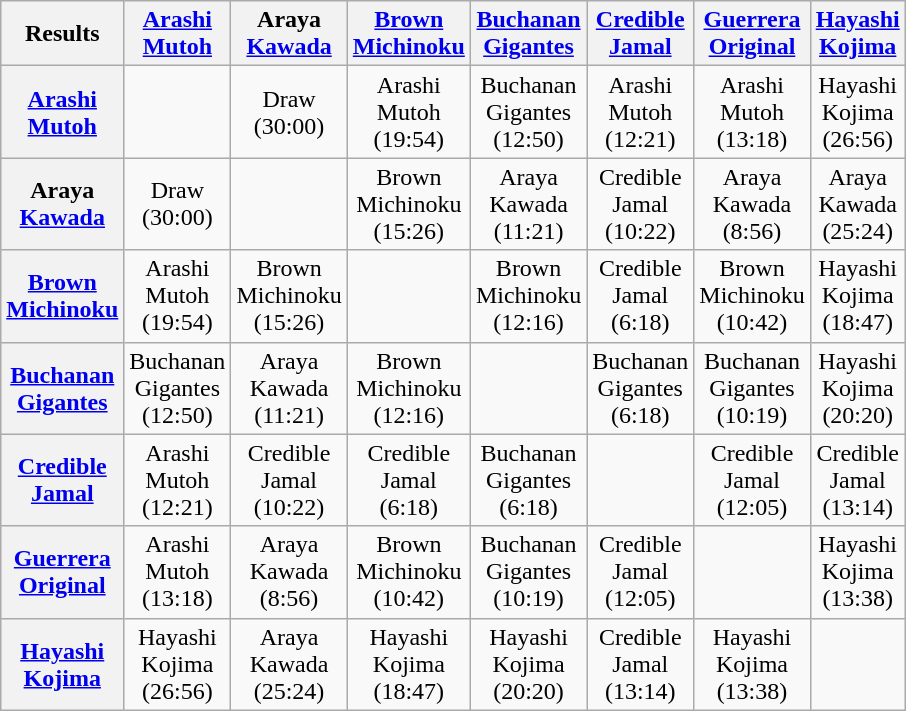<table class="wikitable" style="text-align:center; margin: 1em auto 1em auto">
<tr>
<th>Results</th>
<th><a href='#'>Arashi</a><br><a href='#'>Mutoh</a></th>
<th>Araya<br><a href='#'>Kawada</a></th>
<th><a href='#'>Brown</a><br><a href='#'>Michinoku</a></th>
<th><a href='#'>Buchanan</a><br><a href='#'>Gigantes</a></th>
<th><a href='#'>Credible</a><br><a href='#'>Jamal</a></th>
<th><a href='#'>Guerrera</a><br><a href='#'>Original</a></th>
<th><a href='#'>Hayashi</a><br><a href='#'>Kojima</a></th>
</tr>
<tr>
<th><a href='#'>Arashi</a><br><a href='#'>Mutoh</a></th>
<td></td>
<td>Draw<br>(30:00)</td>
<td>Arashi<br>Mutoh<br>(19:54)</td>
<td>Buchanan<br>Gigantes<br>(12:50)</td>
<td>Arashi<br>Mutoh<br>(12:21)</td>
<td>Arashi<br>Mutoh<br>(13:18)</td>
<td>Hayashi<br>Kojima<br>(26:56)</td>
</tr>
<tr>
<th>Araya<br><a href='#'>Kawada</a></th>
<td>Draw<br>(30:00)</td>
<td></td>
<td>Brown<br>Michinoku<br>(15:26)</td>
<td>Araya<br>Kawada<br>(11:21)</td>
<td>Credible<br>Jamal<br>(10:22)</td>
<td>Araya<br>Kawada<br>(8:56)</td>
<td>Araya<br>Kawada<br>(25:24)</td>
</tr>
<tr>
<th><a href='#'>Brown</a><br><a href='#'>Michinoku</a></th>
<td>Arashi<br>Mutoh<br>(19:54)</td>
<td>Brown<br>Michinoku<br>(15:26)</td>
<td></td>
<td>Brown<br>Michinoku<br>(12:16)</td>
<td>Credible<br>Jamal<br>(6:18)</td>
<td>Brown<br>Michinoku<br>(10:42)</td>
<td>Hayashi<br>Kojima<br>(18:47)</td>
</tr>
<tr>
<th><a href='#'>Buchanan</a><br><a href='#'>Gigantes</a></th>
<td>Buchanan<br>Gigantes<br>(12:50)</td>
<td>Araya<br>Kawada<br>(11:21)</td>
<td>Brown<br>Michinoku<br>(12:16)</td>
<td></td>
<td>Buchanan<br>Gigantes<br>(6:18)</td>
<td>Buchanan<br>Gigantes<br>(10:19)</td>
<td>Hayashi<br>Kojima<br>(20:20)</td>
</tr>
<tr>
<th><a href='#'>Credible</a><br><a href='#'>Jamal</a></th>
<td>Arashi<br>Mutoh<br>(12:21)</td>
<td>Credible<br>Jamal<br>(10:22)</td>
<td>Credible<br>Jamal<br>(6:18)</td>
<td>Buchanan<br>Gigantes<br>(6:18)</td>
<td></td>
<td>Credible<br>Jamal<br>(12:05)</td>
<td>Credible<br>Jamal<br>(13:14)</td>
</tr>
<tr>
<th><a href='#'>Guerrera</a><br><a href='#'>Original</a></th>
<td>Arashi<br>Mutoh<br>(13:18)</td>
<td>Araya<br>Kawada<br>(8:56)</td>
<td>Brown<br>Michinoku<br>(10:42)</td>
<td>Buchanan<br>Gigantes<br>(10:19)</td>
<td>Credible<br>Jamal<br>(12:05)</td>
<td></td>
<td>Hayashi<br>Kojima<br>(13:38)</td>
</tr>
<tr>
<th><a href='#'>Hayashi</a><br><a href='#'>Kojima</a></th>
<td>Hayashi<br>Kojima<br>(26:56)</td>
<td>Araya<br>Kawada<br>(25:24)</td>
<td>Hayashi<br>Kojima<br>(18:47)</td>
<td>Hayashi<br>Kojima<br>(20:20)</td>
<td>Credible<br>Jamal<br>(13:14)</td>
<td>Hayashi<br>Kojima<br>(13:38)</td>
<td></td>
</tr>
</table>
